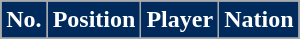<table class="wikitable sortable">
<tr>
<th style="background:#002A5C; color:#ffffff;" scope="col">No.</th>
<th style="background:#002A5C; color:#ffffff;" scope="col">Position</th>
<th style="background:#002A5C; color:#ffffff;" scope="col">Player</th>
<th style="background:#002A5C; color:#ffffff;" scope="col">Nation</th>
</tr>
<tr>
</tr>
</table>
